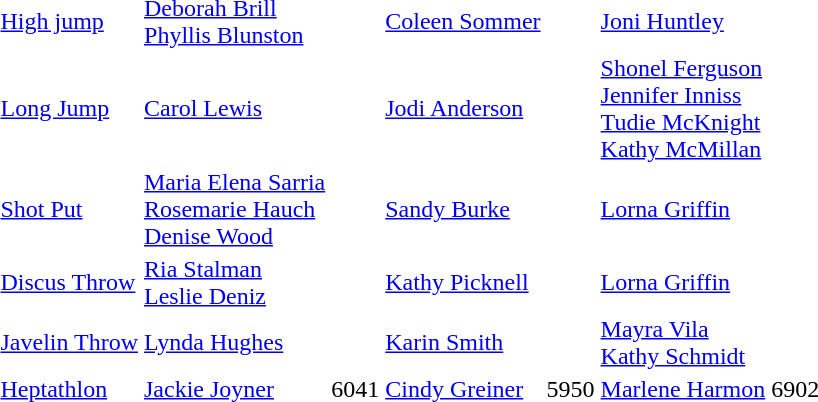<table>
<tr>
<td><a href='#'>High jump</a></td>
<td><a href='#'>Deborah Brill</a> <br><a href='#'>Phyllis Blunston</a></td>
<td><br></td>
<td><a href='#'>Coleen Sommer</a></td>
<td></td>
<td><a href='#'>Joni Huntley</a></td>
<td></td>
</tr>
<tr>
<td><a href='#'>Long Jump</a></td>
<td><a href='#'>Carol Lewis</a></td>
<td></td>
<td><a href='#'>Jodi Anderson</a></td>
<td></td>
<td><a href='#'>Shonel Ferguson</a> <br><a href='#'>Jennifer Inniss</a> <br><a href='#'>Tudie McKnight</a> <br><a href='#'>Kathy McMillan</a></td>
<td><br><br><br></td>
</tr>
<tr>
<td><a href='#'>Shot Put</a></td>
<td><a href='#'>Maria Elena Sarria</a> <br><a href='#'>Rosemarie Hauch</a> <br><a href='#'>Denise Wood</a></td>
<td><br><br></td>
<td><a href='#'>Sandy Burke</a></td>
<td></td>
<td><a href='#'>Lorna Griffin</a></td>
<td></td>
</tr>
<tr>
<td><a href='#'>Discus Throw</a></td>
<td><a href='#'>Ria Stalman</a> <br><a href='#'>Leslie Deniz</a></td>
<td><br></td>
<td><a href='#'>Kathy Picknell</a></td>
<td></td>
<td><a href='#'>Lorna Griffin</a></td>
<td></td>
</tr>
<tr>
<td><a href='#'>Javelin Throw</a></td>
<td><a href='#'>Lynda Hughes</a></td>
<td></td>
<td><a href='#'>Karin Smith</a></td>
<td></td>
<td><a href='#'>Mayra Vila</a> <br><a href='#'>Kathy Schmidt</a></td>
<td><br></td>
</tr>
<tr>
<td><a href='#'>Heptathlon</a></td>
<td><a href='#'>Jackie Joyner</a></td>
<td>6041</td>
<td><a href='#'>Cindy Greiner</a></td>
<td>5950</td>
<td><a href='#'>Marlene Harmon</a></td>
<td>6902</td>
</tr>
</table>
